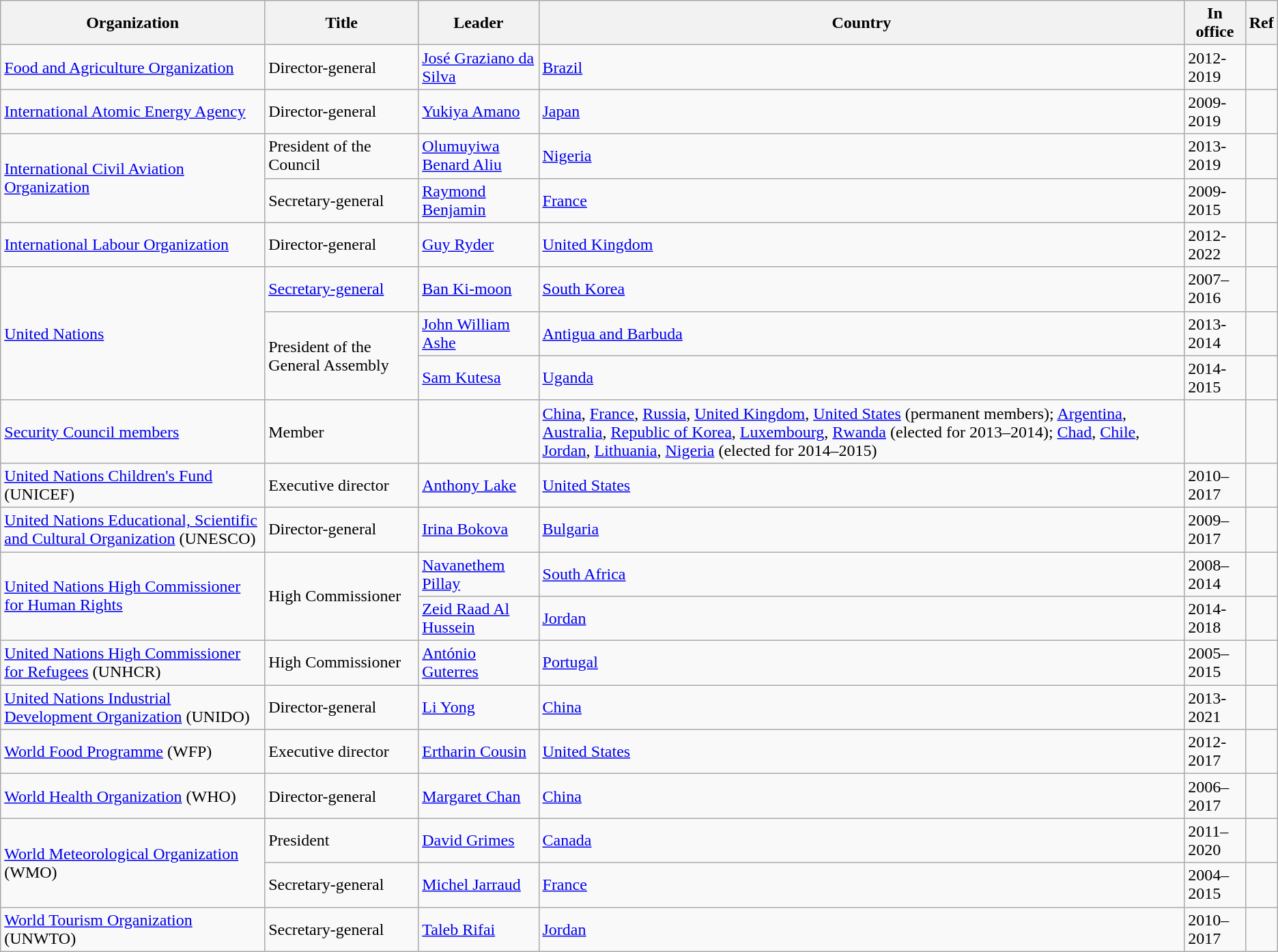<table class="wikitable unsortable">
<tr>
<th>Organization</th>
<th>Title</th>
<th>Leader</th>
<th>Country</th>
<th>In office</th>
<th>Ref</th>
</tr>
<tr>
<td><a href='#'>Food and Agriculture Organization</a></td>
<td>Director-general</td>
<td><a href='#'>José Graziano da Silva</a></td>
<td><a href='#'>Brazil</a></td>
<td>2012-2019</td>
<td></td>
</tr>
<tr>
<td><a href='#'>International Atomic Energy Agency</a></td>
<td>Director-general</td>
<td><a href='#'>Yukiya Amano</a></td>
<td><a href='#'>Japan</a></td>
<td>2009-2019</td>
<td></td>
</tr>
<tr>
<td rowspan="2"><a href='#'>International Civil Aviation Organization</a></td>
<td>President of the Council</td>
<td><a href='#'>Olumuyiwa Benard Aliu</a></td>
<td><a href='#'>Nigeria</a></td>
<td>2013-2019</td>
<td></td>
</tr>
<tr>
<td>Secretary-general</td>
<td><a href='#'>Raymond Benjamin</a></td>
<td><a href='#'>France</a></td>
<td>2009-2015</td>
<td></td>
</tr>
<tr>
<td><a href='#'>International Labour Organization</a></td>
<td>Director-general</td>
<td><a href='#'>Guy Ryder</a></td>
<td><a href='#'>United Kingdom</a></td>
<td>2012-2022</td>
<td></td>
</tr>
<tr>
<td rowspan="3"><a href='#'>United Nations</a></td>
<td><a href='#'>Secretary-general</a></td>
<td><a href='#'>Ban Ki-moon</a></td>
<td><a href='#'>South Korea</a></td>
<td>2007–2016</td>
<td></td>
</tr>
<tr>
<td rowspan="2">President of the General Assembly</td>
<td><a href='#'>John William Ashe</a></td>
<td><a href='#'>Antigua and Barbuda</a></td>
<td>2013-2014</td>
<td></td>
</tr>
<tr>
<td><a href='#'>Sam Kutesa</a></td>
<td><a href='#'>Uganda</a></td>
<td>2014-2015</td>
<td></td>
</tr>
<tr>
<td><a href='#'>Security Council members</a></td>
<td>Member</td>
<td></td>
<td><a href='#'>China</a>, <a href='#'>France</a>, <a href='#'>Russia</a>, <a href='#'>United Kingdom</a>, <a href='#'>United States</a> (permanent members); <a href='#'>Argentina</a>, <a href='#'>Australia</a>, <a href='#'>Republic of Korea</a>, <a href='#'>Luxembourg</a>, <a href='#'>Rwanda</a> (elected for 2013–2014); <a href='#'>Chad</a>, <a href='#'>Chile</a>, <a href='#'>Jordan</a>, <a href='#'>Lithuania</a>, <a href='#'>Nigeria</a> (elected for 2014–2015)</td>
<td></td>
<td></td>
</tr>
<tr>
<td><a href='#'>United Nations Children's Fund</a> (UNICEF)</td>
<td>Executive director</td>
<td><a href='#'>Anthony Lake</a></td>
<td><a href='#'>United States</a></td>
<td>2010–2017</td>
<td></td>
</tr>
<tr>
<td><a href='#'>United Nations Educational, Scientific and Cultural Organization</a> (UNESCO)</td>
<td>Director-general</td>
<td><a href='#'>Irina Bokova</a></td>
<td><a href='#'>Bulgaria</a></td>
<td>2009–2017</td>
<td></td>
</tr>
<tr>
<td rowspan="2"><a href='#'>United Nations High Commissioner for Human Rights</a></td>
<td rowspan="2">High Commissioner</td>
<td><a href='#'>Navanethem Pillay</a></td>
<td><a href='#'>South Africa</a></td>
<td>2008–2014</td>
<td></td>
</tr>
<tr>
<td><a href='#'>Zeid Raad Al Hussein</a></td>
<td><a href='#'>Jordan</a></td>
<td>2014-2018</td>
<td></td>
</tr>
<tr>
<td><a href='#'>United Nations High Commissioner for Refugees</a> (UNHCR)</td>
<td>High Commissioner</td>
<td><a href='#'>António Guterres</a></td>
<td><a href='#'>Portugal</a></td>
<td>2005–2015</td>
<td></td>
</tr>
<tr>
<td><a href='#'>United Nations Industrial Development Organization</a> (UNIDO)</td>
<td>Director-general</td>
<td><a href='#'>Li Yong</a></td>
<td><a href='#'>China</a></td>
<td>2013-2021</td>
<td></td>
</tr>
<tr>
<td><a href='#'>World Food Programme</a> (WFP)</td>
<td>Executive director</td>
<td><a href='#'>Ertharin Cousin</a></td>
<td><a href='#'>United States</a></td>
<td>2012-2017</td>
<td></td>
</tr>
<tr>
<td><a href='#'>World Health Organization</a> (WHO)</td>
<td>Director-general</td>
<td><a href='#'>Margaret Chan</a></td>
<td><a href='#'>China</a></td>
<td>2006–2017</td>
<td></td>
</tr>
<tr>
<td rowspan="2"><a href='#'>World Meteorological Organization</a> (WMO)</td>
<td>President</td>
<td><a href='#'>David Grimes</a></td>
<td><a href='#'>Canada</a></td>
<td>2011–2020</td>
<td></td>
</tr>
<tr>
<td>Secretary-general</td>
<td><a href='#'>Michel Jarraud</a></td>
<td><a href='#'>France</a></td>
<td>2004–2015</td>
<td></td>
</tr>
<tr>
<td><a href='#'>World Tourism Organization</a> (UNWTO)</td>
<td>Secretary-general</td>
<td><a href='#'>Taleb Rifai</a></td>
<td><a href='#'>Jordan</a></td>
<td>2010–2017</td>
<td></td>
</tr>
</table>
